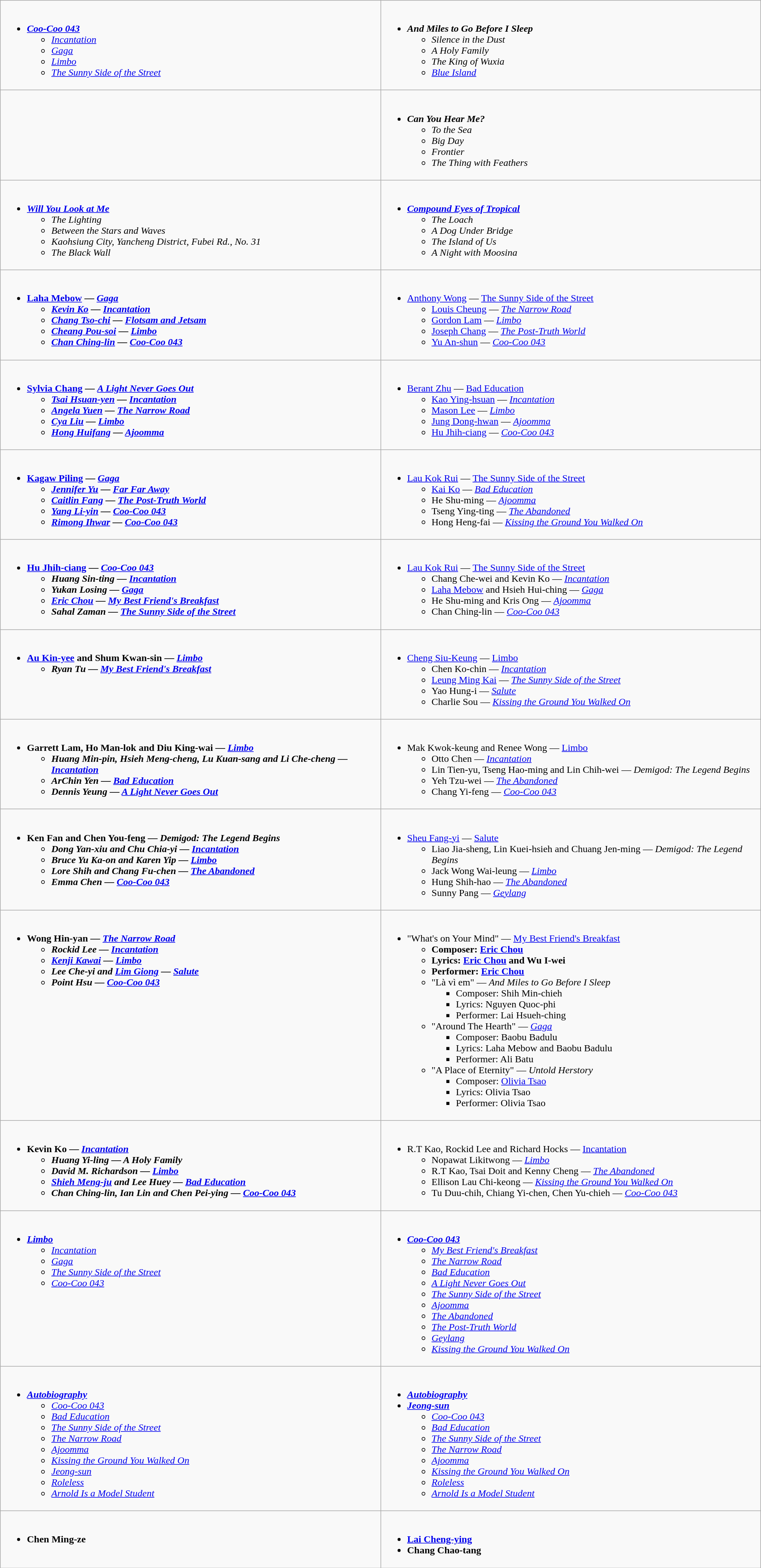<table class=wikitable>
<tr>
<td valign="top" width="50%"><br><ul><li><strong><em><a href='#'>Coo-Coo 043</a></em></strong><ul><li><em><a href='#'>Incantation</a></em></li><li><em><a href='#'>Gaga</a></em></li><li><em><a href='#'>Limbo</a></em></li><li><em><a href='#'>The Sunny Side of the Street</a></em></li></ul></li></ul></td>
<td valign="top" width="50%"><br><ul><li><strong><em>And Miles to Go Before I Sleep</em></strong><ul><li><em>Silence in the Dust</em></li><li><em>A Holy Family</em></li><li><em>The King of Wuxia</em></li><li><em><a href='#'>Blue Island</a></em></li></ul></li></ul></td>
</tr>
<tr>
<td valign="top" width="50%"><br>
</td>
<td valign="top" width="50%"><br><ul><li><strong><em>Can You Hear Me?</em></strong><ul><li><em>To the Sea</em></li><li><em>Big Day</em></li><li><em>Frontier</em></li><li><em>The Thing with Feathers</em></li></ul></li></ul></td>
</tr>
<tr>
<td valign="top" width="50%"><br><ul><li><strong><em><a href='#'>Will You Look at Me</a></em></strong><ul><li><em>The Lighting</em></li><li><em>Between the Stars and Waves</em></li><li><em>Kaohsiung City, Yancheng District, Fubei Rd., No. 31</em></li><li><em>The Black Wall</em></li></ul></li></ul></td>
<td valign="top" width="50%"><br><ul><li><strong><em><a href='#'>Compound Eyes of Tropical</a></em></strong><ul><li><em>The Loach</em></li><li><em>A Dog Under Bridge</em></li><li><em>The Island of Us</em></li><li><em>A Night with Moosina</em></li></ul></li></ul></td>
</tr>
<tr>
<td valign="top" width="50%"><br><ul><li><strong><a href='#'>Laha Mebow</a> — <em><a href='#'>Gaga</a><strong><em><ul><li><a href='#'>Kevin Ko</a>  — </em><a href='#'>Incantation</a><em></li><li><a href='#'>Chang Tso-chi</a> — </em><a href='#'>Flotsam and Jetsam</a><em></li><li><a href='#'>Cheang Pou-soi</a> — </em><a href='#'>Limbo</a><em></li><li><a href='#'>Chan Ching-lin</a> — </em><a href='#'>Coo-Coo 043</a><em></li></ul></li></ul></td>
<td valign="top" width="50%"><br><ul><li></strong><a href='#'>Anthony Wong</a> — </em><a href='#'>The Sunny Side of the Street</a></em></strong><ul><li><a href='#'>Louis Cheung</a> — <em><a href='#'>The Narrow Road</a></em></li><li><a href='#'>Gordon Lam</a> — <em><a href='#'>Limbo</a></em></li><li><a href='#'>Joseph Chang</a> — <em><a href='#'>The Post-Truth World</a></em></li><li><a href='#'>Yu An-shun</a> — <em><a href='#'>Coo-Coo 043</a></em></li></ul></li></ul></td>
</tr>
<tr>
<td valign="top" width="50%"><br><ul><li><strong><a href='#'>Sylvia Chang</a> — <em><a href='#'>A Light Never Goes Out</a><strong><em><ul><li><a href='#'>Tsai Hsuan-yen</a> — </em><a href='#'>Incantation</a><em></li><li><a href='#'>Angela Yuen</a> — </em><a href='#'>The Narrow Road</a><em></li><li><a href='#'>Cya Liu</a> — </em><a href='#'>Limbo</a><em></li><li><a href='#'>Hong Huifang</a> — </em><a href='#'>Ajoomma</a><em></li></ul></li></ul></td>
<td valign="top" width="50%"><br><ul><li></strong><a href='#'>Berant Zhu</a> — </em><a href='#'>Bad Education</a></em></strong><ul><li><a href='#'>Kao Ying-hsuan</a> — <em><a href='#'>Incantation</a></em></li><li><a href='#'>Mason Lee</a> — <em><a href='#'>Limbo</a></em></li><li><a href='#'>Jung Dong-hwan</a> — <em><a href='#'>Ajoomma</a></em></li><li><a href='#'>Hu Jhih-ciang</a> — <em><a href='#'>Coo-Coo 043</a></em></li></ul></li></ul></td>
</tr>
<tr>
<td valign="top" width="50%"><br><ul><li><strong><a href='#'>Kagaw Piling</a> — <em><a href='#'>Gaga</a><strong><em><ul><li><a href='#'>Jennifer Yu</a> — </em><a href='#'>Far Far Away</a><em></li><li><a href='#'>Caitlin Fang</a> — </em><a href='#'>The Post-Truth World</a><em></li><li><a href='#'>Yang Li-yin</a> — </em><a href='#'>Coo-Coo 043</a><em></li><li><a href='#'>Rimong Ihwar</a> — </em><a href='#'>Coo-Coo 043</a><em></li></ul></li></ul></td>
<td valign="top" width="50%"><br><ul><li></strong><a href='#'>Lau Kok Rui</a> — </em><a href='#'>The Sunny Side of the Street</a></em></strong><ul><li><a href='#'>Kai Ko</a> — <em><a href='#'>Bad Education</a></em></li><li>He Shu-ming — <em><a href='#'>Ajoomma</a></em></li><li>Tseng Ying-ting — <em><a href='#'>The Abandoned</a></em></li><li>Hong Heng-fai — <em><a href='#'>Kissing the Ground You Walked On</a></em></li></ul></li></ul></td>
</tr>
<tr>
<td valign="top" width="50%"><br><ul><li><strong><a href='#'>Hu Jhih-ciang</a> — <em><a href='#'>Coo-Coo 043</a><strong><em><ul><li>Huang Sin-ting — </em><a href='#'>Incantation</a><em></li><li>Yukan Losing — </em><a href='#'>Gaga</a><em></li><li><a href='#'>Eric Chou</a> — </em><a href='#'>My Best Friend's Breakfast</a><em></li><li>Sahal Zaman — </em><a href='#'>The Sunny Side of the Street</a><em></li></ul></li></ul></td>
<td valign="top" width="50%"><br><ul><li></strong><a href='#'>Lau Kok Rui</a> — </em><a href='#'>The Sunny Side of the Street</a></em></strong><ul><li>Chang Che-wei and Kevin Ko — <em><a href='#'>Incantation</a></em></li><li><a href='#'>Laha Mebow</a> and Hsieh Hui-ching — <em><a href='#'>Gaga</a></em></li><li>He Shu-ming and Kris Ong — <em><a href='#'>Ajoomma</a></em></li><li>Chan Ching-lin — <em><a href='#'>Coo-Coo 043</a></em></li></ul></li></ul></td>
</tr>
<tr>
<td valign="top" width="50%"><br><ul><li><strong><a href='#'>Au Kin-yee</a> and Shum Kwan-sin — <em><a href='#'>Limbo</a><strong><em><ul><li>Ryan Tu — </em><a href='#'>My Best Friend's Breakfast</a><em></li></ul></li></ul></td>
<td valign="top" width="50%"><br><ul><li></strong><a href='#'>Cheng Siu-Keung</a> — </em><a href='#'>Limbo</a></em></strong><ul><li>Chen Ko-chin  — <em><a href='#'>Incantation</a></em></li><li><a href='#'>Leung Ming Kai</a> — <em><a href='#'>The Sunny Side of the Street</a></em></li><li>Yao Hung-i — <em><a href='#'>Salute</a></em></li><li>Charlie Sou — <em><a href='#'>Kissing the Ground You Walked On</a></em></li></ul></li></ul></td>
</tr>
<tr>
<td valign="top" width="50%"><br><ul><li><strong>Garrett Lam, Ho Man-lok and Diu King-wai — <em><a href='#'>Limbo</a><strong><em><ul><li>Huang Min-pin, Hsieh Meng-cheng, Lu Kuan-sang and Li Che-cheng  — </em><a href='#'>Incantation</a><em></li><li>ArChin Yen — </em><a href='#'>Bad Education</a><em></li><li>Dennis Yeung — </em><a href='#'>A Light Never Goes Out</a><em></li></ul></li></ul></td>
<td valign="top" width="50%"><br><ul><li></strong>Mak Kwok-keung and Renee Wong — </em><a href='#'>Limbo</a></em></strong><ul><li>Otto Chen — <em><a href='#'>Incantation</a></em></li><li>Lin Tien-yu, Tseng Hao-ming and Lin Chih-wei — <em>Demigod: The Legend Begins</em></li><li>Yeh Tzu-wei — <em><a href='#'>The Abandoned</a></em></li><li>Chang Yi-feng — <em><a href='#'>Coo-Coo 043</a></em></li></ul></li></ul></td>
</tr>
<tr>
<td valign="top" width="50%"><br><ul><li><strong>Ken Fan and Chen You-feng — <em>Demigod: The Legend Begins<strong><em><ul><li>Dong Yan-xiu and Chu Chia-yi — </em><a href='#'>Incantation</a><em></li><li>Bruce Yu Ka-on and Karen Yip — </em><a href='#'>Limbo</a><em></li><li>Lore Shih and Chang Fu-chen — </em><a href='#'>The Abandoned</a><em></li><li>Emma Chen — </em><a href='#'>Coo-Coo 043</a><em></li></ul></li></ul></td>
<td valign="top" width="50%"><br><ul><li></strong><a href='#'>Sheu Fang-yi</a> — </em><a href='#'>Salute</a></em></strong><ul><li>Liao Jia-sheng, Lin Kuei-hsieh and Chuang Jen-ming — <em>Demigod: The Legend Begins</em></li><li>Jack Wong Wai-leung — <em><a href='#'>Limbo</a></em></li><li>Hung Shih-hao — <em><a href='#'>The Abandoned</a></em></li><li>Sunny Pang — <em><a href='#'>Geylang</a></em></li></ul></li></ul></td>
</tr>
<tr>
<td valign="top" width="50%"><br><ul><li><strong>Wong Hin-yan — <em><a href='#'>The Narrow Road</a><strong><em><ul><li>Rockid Lee — </em><a href='#'>Incantation</a><em></li><li><a href='#'>Kenji Kawai</a> — </em><a href='#'>Limbo</a><em></li><li>Lee Che-yi and <a href='#'>Lim Giong</a> — </em><a href='#'>Salute</a><em></li><li>Point Hsu — </em><a href='#'>Coo-Coo 043</a><em></li></ul></li></ul></td>
<td valign="top" width="50%"><br><ul><li></strong>"What's on Your Mind" — </em><a href='#'>My Best Friend's Breakfast</a></em></strong><ul><li><strong>Composer: <a href='#'>Eric Chou</a></strong></li><li><strong>Lyrics: <a href='#'>Eric Chou</a> and Wu I-wei</strong></li><li><strong>Performer: <a href='#'>Eric Chou</a></strong></li><li>"Là vì em" — <em>And Miles to Go Before I Sleep</em><ul><li>Composer: Shih Min-chieh</li><li>Lyrics: Nguyen Quoc-phi</li><li>Performer: Lai Hsueh-ching</li></ul></li><li>"Around The Hearth" — <em><a href='#'>Gaga</a></em><ul><li>Composer: Baobu Badulu</li><li>Lyrics:  Laha Mebow and Baobu Badulu</li><li>Performer: Ali Batu</li></ul></li><li>"A Place of Eternity" — <em>Untold Herstory</em><ul><li>Composer: <a href='#'>Olivia Tsao</a></li><li>Lyrics: Olivia Tsao</li><li>Performer: Olivia Tsao</li></ul></li></ul></li></ul></td>
</tr>
<tr>
<td valign="top" width="50%"><br><ul><li><strong>Kevin Ko — <em><a href='#'>Incantation</a><strong><em><ul><li>Huang Yi-ling — </em>A Holy Family<em></li><li>David M. Richardson — </em><a href='#'>Limbo</a><em></li><li><a href='#'>Shieh Meng-ju</a> and Lee Huey — </em><a href='#'>Bad Education</a><em></li><li>Chan Ching-lin, Ian Lin and Chen Pei-ying — </em><a href='#'>Coo-Coo 043</a><em></li></ul></li></ul></td>
<td valign="top" width="50%"><br><ul><li></strong>R.T Kao, Rockid Lee and Richard Hocks — </em><a href='#'>Incantation</a></em></strong><ul><li>Nopawat Likitwong — <em><a href='#'>Limbo</a></em></li><li>R.T Kao, Tsai Doit and Kenny Cheng — <em><a href='#'>The Abandoned</a></em></li><li>Ellison Lau Chi-keong — <em><a href='#'>Kissing the Ground You Walked On</a></em></li><li>Tu Duu-chih, Chiang Yi-chen, Chen Yu-chieh — <em><a href='#'>Coo-Coo 043</a></em></li></ul></li></ul></td>
</tr>
<tr>
<td valign="top" width="50%"><br><ul><li><strong><em><a href='#'>Limbo</a></em></strong><ul><li><em><a href='#'>Incantation</a></em></li><li><em><a href='#'>Gaga</a></em></li><li><em><a href='#'>The Sunny Side of the Street</a></em></li><li><em><a href='#'>Coo-Coo 043</a></em></li></ul></li></ul></td>
<td valign="top" width="50%"><br><ul><li><strong><em><a href='#'>Coo-Coo 043</a></em></strong><ul><li><em><a href='#'>My Best Friend's Breakfast</a></em></li><li><em><a href='#'>The Narrow Road</a></em></li><li><em><a href='#'>Bad Education</a></em></li><li><em><a href='#'>A Light Never Goes Out</a></em></li><li><em><a href='#'>The Sunny Side of the Street</a></em></li><li><em><a href='#'>Ajoomma</a></em></li><li><em><a href='#'>The Abandoned</a></em></li><li><em><a href='#'>The Post-Truth World</a></em></li><li><em><a href='#'>Geylang</a></em></li><li><em><a href='#'>Kissing the Ground You Walked On</a></em></li></ul></li></ul></td>
</tr>
<tr>
<td valign="top" width="50%"><br><ul><li><strong><em><a href='#'>Autobiography</a></em></strong><ul><li><em><a href='#'>Coo-Coo 043</a></em></li><li><em><a href='#'>Bad Education</a></em></li><li><em><a href='#'>The Sunny Side of the Street</a></em></li><li><em><a href='#'>The Narrow Road</a></em></li><li><em><a href='#'>Ajoomma</a></em></li><li><em><a href='#'>Kissing the Ground You Walked On</a></em></li><li><em><a href='#'>Jeong-sun</a></em></li><li><em><a href='#'>Roleless</a></em></li><li><em><a href='#'>Arnold Is a Model Student</a></em></li></ul></li></ul></td>
<td valign="top" width="50%"><br><ul><li><strong><em><a href='#'>Autobiography</a></em></strong></li><li><strong><em><a href='#'>Jeong-sun</a></em></strong><ul><li><em><a href='#'>Coo-Coo 043</a></em></li><li><em><a href='#'>Bad Education</a></em></li><li><em><a href='#'>The Sunny Side of the Street</a></em></li><li><em><a href='#'>The Narrow Road</a></em></li><li><em><a href='#'>Ajoomma</a></em></li><li><em><a href='#'>Kissing the Ground You Walked On</a></em></li><li><em><a href='#'>Roleless</a></em></li><li><em><a href='#'>Arnold Is a Model Student</a></em></li></ul></li></ul></td>
</tr>
<tr>
<td valign="top" width="50%"><br><ul><li><strong>Chen Ming-ze</strong></li></ul></td>
<td valign="top" width="50%"><br><ul><li><strong><a href='#'>Lai Cheng-ying</a></strong></li><li><strong>Chang Chao-tang</strong></li></ul></td>
</tr>
</table>
